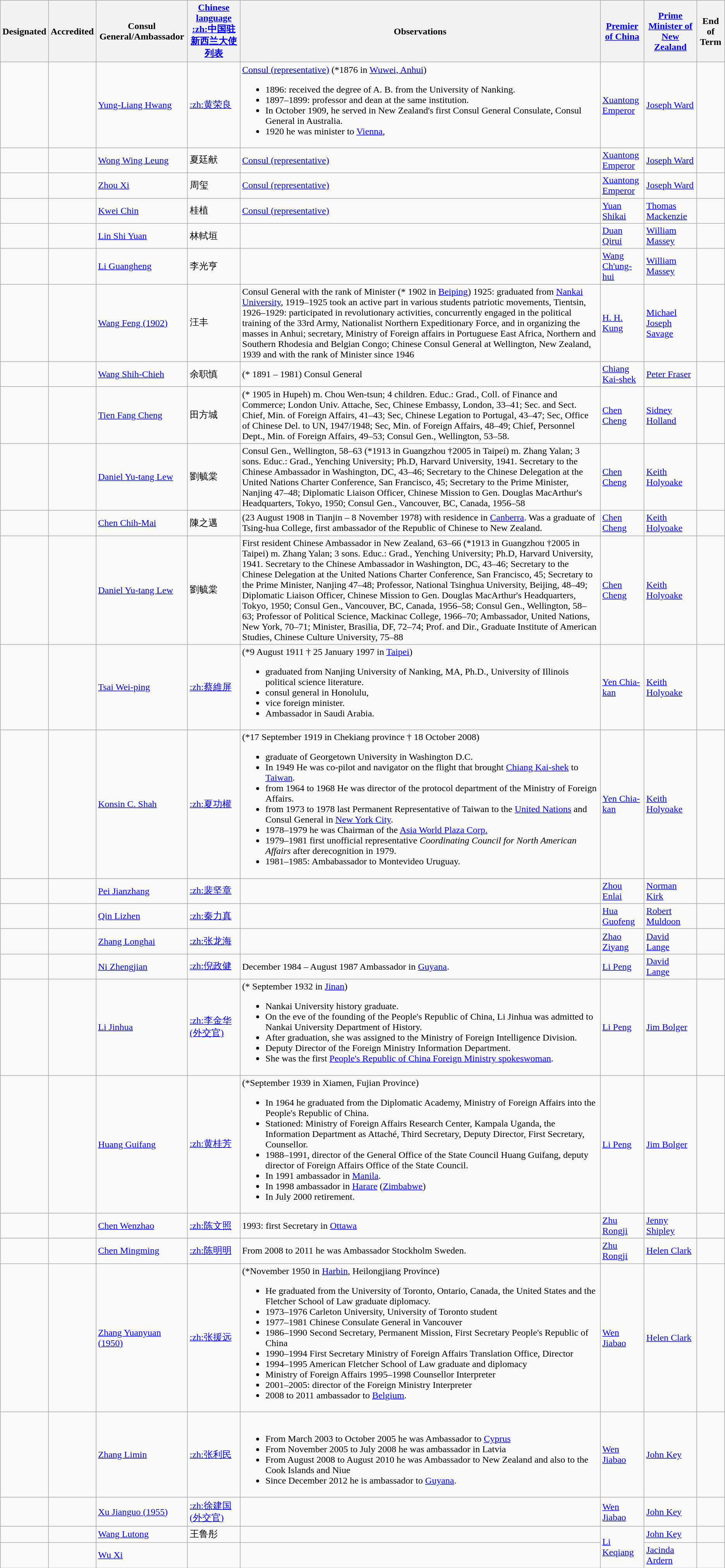<table class="wikitable sortable">
<tr>
<th>Designated</th>
<th>Accredited</th>
<th>Consul General/Ambassador</th>
<th><a href='#'>Chinese language</a> <a href='#'>:zh:中国驻新西兰大使列表</a></th>
<th>Observations</th>
<th><a href='#'>Premier of China</a></th>
<th><a href='#'>Prime Minister of New Zealand</a></th>
<th>End of Term</th>
</tr>
<tr>
<td></td>
<td></td>
<td><a href='#'>Yung-Liang Hwang</a></td>
<td><a href='#'>:zh:黄荣良</a></td>
<td><a href='#'>Consul (representative)</a> (*1876 in <a href='#'>Wuwei, Anhui</a>)<br><ul><li>1896: received the degree of A. B. from the University of Nanking.</li><li>1897–1899: professor and dean at the same institution.</li><li>In October 1909, he served in New Zealand's first Consul General Consulate, Consul General in Australia.</li><li>1920 he was minister to <a href='#'>Vienna</a>,</li></ul></td>
<td><a href='#'>Xuantong Emperor</a></td>
<td><a href='#'>Joseph Ward</a></td>
<td></td>
</tr>
<tr>
<td></td>
<td></td>
<td><a href='#'>Wong Wing Leung</a></td>
<td>夏廷献</td>
<td><a href='#'>Consul (representative)</a></td>
<td><a href='#'>Xuantong Emperor</a></td>
<td><a href='#'>Joseph Ward</a></td>
<td></td>
</tr>
<tr>
<td></td>
<td></td>
<td><a href='#'>Zhou Xi</a></td>
<td>周玺</td>
<td><a href='#'>Consul (representative)</a></td>
<td><a href='#'>Xuantong Emperor</a></td>
<td><a href='#'>Joseph Ward</a></td>
<td></td>
</tr>
<tr>
<td></td>
<td></td>
<td><a href='#'>Kwei Chin</a></td>
<td>桂植</td>
<td><a href='#'>Consul (representative)</a>  </td>
<td><a href='#'>Yuan Shikai</a></td>
<td><a href='#'>Thomas Mackenzie</a></td>
<td></td>
</tr>
<tr>
<td></td>
<td></td>
<td><a href='#'>Lin Shi Yuan</a></td>
<td>林軾垣</td>
<td></td>
<td><a href='#'>Duan Qirui</a></td>
<td><a href='#'>William Massey</a></td>
<td></td>
</tr>
<tr>
<td></td>
<td></td>
<td><a href='#'>Li Guangheng</a></td>
<td>李光亨</td>
<td></td>
<td><a href='#'>Wang Ch'ung-hui</a></td>
<td><a href='#'>William Massey</a></td>
<td></td>
</tr>
<tr>
<td></td>
<td></td>
<td><a href='#'>Wang Feng (1902)</a></td>
<td>汪丰</td>
<td>Consul General with the rank of Minister (* 1902 in <a href='#'>Beiping</a>) 1925: graduated from <a href='#'>Nankai University</a>, 1919–1925 took an active part in various students patriotic movements, Tientsin, 1926–1929: participated in revolutionary activities, concurrently engaged in the political training of the 33rd Army, Nationalist Northern Expeditionary Force, and in organizing the masses in Anhui; secretary, Ministry of Foreign affairs in Portuguese East Africa, Northern and Southern Rhodesia and Belgian Congo; Chinese Consul General at Wellington, New Zealand, 1939 and with the rank of Minister since 1946</td>
<td><a href='#'>H. H. Kung</a></td>
<td><a href='#'>Michael Joseph Savage</a></td>
<td></td>
</tr>
<tr>
<td></td>
<td></td>
<td><a href='#'>Wang Shih-Chieh</a></td>
<td>余职慎</td>
<td>(* 1891 – 1981) Consul General</td>
<td><a href='#'>Chiang Kai-shek</a></td>
<td><a href='#'>Peter Fraser</a></td>
<td></td>
</tr>
<tr>
<td></td>
<td></td>
<td><a href='#'>Tien Fang Cheng</a></td>
<td>田方城</td>
<td>(* 1905 in Hupeh) m. Chou Wen-tsun; 4 children. Educ.: Grad., Coll. of Finance and Commerce; London Univ. Attache, Sec, Chinese Embassy, London, 33–41; Sec. and Sect. Chief, Min. of Foreign Affairs, 41–43; Sec, Chinese Legation to Portugal, 43–47; Sec, Office of Chinese Del. to UN, 1947/1948; Sec, Min. of Foreign Affairs, 48–49; Chief, Personnel Dept., Min. of Foreign Affairs, 49–53; Consul Gen., Wellington, 53–58.</td>
<td><a href='#'>Chen Cheng</a></td>
<td><a href='#'>Sidney Holland</a></td>
<td></td>
</tr>
<tr>
<td></td>
<td></td>
<td><a href='#'>Daniel Yu-tang Lew</a></td>
<td>劉毓棠</td>
<td>Consul Gen., Wellington, 58–63  (*1913 in Guangzhou †2005 in Taipei) m. Zhang Yalan; 3 sons. Educ.: Grad., Yenching University; Ph.D, Harvard University, 1941. Secretary to the Chinese Ambassador in Washington, DC, 43–46; Secretary to the Chinese Delegation at the United Nations Charter Conference, San Francisco, 45; Secretary to the Prime Minister, Nanjing 47–48; Diplomatic Liaison Officer, Chinese Mission to Gen. Douglas MacArthur's Headquarters, Tokyo, 1950; Consul Gen., Vancouver, BC, Canada, 1956–58</td>
<td><a href='#'>Chen Cheng</a></td>
<td><a href='#'>Keith Holyoake</a></td>
<td></td>
</tr>
<tr>
<td></td>
<td></td>
<td><a href='#'>Chen Chih-Mai</a></td>
<td>陳之邁</td>
<td>(23 August 1908 in Tianjin – 8 November 1978) with residence in <a href='#'>Canberra</a>. Was a graduate of Tsing-hua College, first ambassador of the Republic of Chinese to New Zealand.</td>
<td><a href='#'>Chen Cheng</a></td>
<td><a href='#'>Keith Holyoake</a></td>
<td></td>
</tr>
<tr>
<td></td>
<td></td>
<td><a href='#'>Daniel Yu-tang Lew</a></td>
<td>劉毓棠</td>
<td>First resident Chinese Ambassador in New Zealand, 63–66 (*1913 in Guangzhou †2005 in Taipei) m. Zhang Yalan; 3 sons. Educ.: Grad., Yenching  University; Ph.D, Harvard University, 1941. Secretary to the Chinese Ambassador in Washington, DC, 43–46; Secretary to the Chinese Delegation at the United Nations Charter Conference, San Francisco, 45; Secretary to the Prime Minister, Nanjing 47–48; Professor, National Tsinghua University, Beijing, 48–49; Diplomatic Liaison Officer, Chinese Mission to Gen. Douglas MacArthur's Headquarters, Tokyo, 1950; Consul Gen., Vancouver, BC, Canada, 1956–58; Consul Gen., Wellington, 58–63; Professor of Political Science, Mackinac College, 1966–70; Ambassador, United Nations, New York, 70–71; Minister, Brasilia, DF, 72–74; Prof. and Dir., Graduate Institute of American Studies, Chinese Culture University, 75–88<br></td>
<td><a href='#'>Chen Cheng</a></td>
<td><a href='#'>Keith Holyoake</a></td>
<td></td>
</tr>
<tr>
<td></td>
<td></td>
<td><a href='#'>Tsai Wei-ping</a></td>
<td><a href='#'>:zh:蔡維屏</a></td>
<td>(*9 August 1911 † 25 January 1997 in <a href='#'>Taipei</a>)<br><ul><li>graduated from Nanjing University of Nanking, MA, Ph.D., University of Illinois political science literature.</li><li>consul general in Honolulu,</li><li> vice foreign minister.</li><li>Ambassador in Saudi Arabia.</li></ul></td>
<td><a href='#'>Yen Chia-kan</a></td>
<td><a href='#'>Keith Holyoake</a></td>
<td></td>
</tr>
<tr>
<td></td>
<td></td>
<td><a href='#'>Konsin C. Shah</a></td>
<td><a href='#'>:zh:夏功權</a></td>
<td>(*17 September 1919 in Chekiang province † 18 October 2008)<br><ul><li>graduate of Georgetown University in Washington D.C.</li><li>In 1949 He was co-pilot and navigator on the flight that brought <a href='#'>Chiang Kai-shek</a> to <a href='#'>Taiwan</a>.</li><li>from 1964 to 1968 He was director of the protocol department of the Ministry of Foreign Affairs.</li><li>from 1973 to 1978 last Permanent Representative of Taiwan to the <a href='#'>United Nations</a> and Consul General in <a href='#'>New York City</a>.</li><li>1978–1979 he was Chairman of the <a href='#'>Asia World Plaza Corp.</a></li><li>1979–1981 first unofficial representative <em>Coordinating Council for North American Affairs</em> after derecognition in 1979.</li><li>1981–1985: Ambabassador to Montevideo  Uruguay.</li></ul></td>
<td><a href='#'>Yen Chia-kan</a></td>
<td><a href='#'>Keith Holyoake</a></td>
<td></td>
</tr>
<tr>
<td></td>
<td></td>
<td><a href='#'>Pei Jianzhang</a></td>
<td><a href='#'>:zh:裴坚章</a></td>
<td></td>
<td><a href='#'>Zhou Enlai</a></td>
<td><a href='#'>Norman Kirk</a></td>
<td></td>
</tr>
<tr>
<td></td>
<td></td>
<td><a href='#'>Qin Lizhen</a></td>
<td><a href='#'>:zh:秦力真</a></td>
<td></td>
<td><a href='#'>Hua Guofeng</a></td>
<td><a href='#'>Robert Muldoon</a></td>
<td></td>
</tr>
<tr>
<td></td>
<td></td>
<td><a href='#'>Zhang Longhai</a></td>
<td><a href='#'>:zh:张龙海</a></td>
<td></td>
<td><a href='#'>Zhao Ziyang</a></td>
<td><a href='#'>David Lange</a></td>
<td></td>
</tr>
<tr>
<td></td>
<td></td>
<td><a href='#'>Ni Zhengjian</a></td>
<td><a href='#'>:zh:倪政健</a></td>
<td>December 1984 – August 1987 Ambassador in <a href='#'>Guyana</a>.</td>
<td><a href='#'>Li Peng</a></td>
<td><a href='#'>David Lange</a></td>
<td></td>
</tr>
<tr>
<td></td>
<td></td>
<td><a href='#'>Li Jinhua</a></td>
<td><a href='#'>:zh:李金华 (外交官)</a></td>
<td>(* September 1932 in <a href='#'>Jinan</a>)<br><ul><li>Nankai University history graduate.</li><li>On the eve of the founding of the People's Republic of China, Li Jinhua was admitted to Nankai University Department of History.</li><li>After graduation, she was assigned to the Ministry of Foreign Intelligence Division.</li><li>Deputy Director of the Foreign Ministry Information Department.</li><li>She was the first <a href='#'>People's Republic of China Foreign Ministry spokeswoman</a>.</li></ul></td>
<td><a href='#'>Li Peng</a></td>
<td><a href='#'>Jim Bolger</a></td>
<td></td>
</tr>
<tr>
<td></td>
<td></td>
<td><a href='#'>Huang Guifang</a></td>
<td><a href='#'>:zh:黄桂芳</a></td>
<td>(*September 1939 in Xiamen, Fujian Province)<br><ul><li>In 1964 he graduated from the Diplomatic Academy, Ministry of Foreign Affairs into the People's Republic of China.</li><li>Stationed: Ministry of Foreign Affairs Research Center, Kampala Uganda, the Information Department as Attaché, Third Secretary, Deputy Director, First Secretary, Counsellor.</li><li>1988–1991, director of the General Office of the State Council Huang Guifang, deputy director of Foreign Affairs Office of the State Council.</li><li>In 1991 ambassador in <a href='#'>Manila</a>.</li><li>In 1998 ambassador in <a href='#'>Harare</a> (<a href='#'>Zimbabwe</a>)</li><li>In July 2000 retirement.</li></ul></td>
<td><a href='#'>Li Peng</a></td>
<td><a href='#'>Jim Bolger</a></td>
<td></td>
</tr>
<tr>
<td></td>
<td></td>
<td><a href='#'>Chen Wenzhao</a></td>
<td><a href='#'>:zh:陈文照</a></td>
<td>1993: first Secretary in <a href='#'>Ottawa</a></td>
<td><a href='#'>Zhu Rongji</a></td>
<td><a href='#'>Jenny Shipley</a></td>
<td></td>
</tr>
<tr>
<td></td>
<td></td>
<td><a href='#'>Chen Mingming</a></td>
<td><a href='#'>:zh:陈明明</a></td>
<td>From 2008 to 2011 he was Ambassador Stockholm Sweden.</td>
<td><a href='#'>Zhu Rongji</a></td>
<td><a href='#'>Helen Clark</a></td>
<td></td>
</tr>
<tr>
<td></td>
<td></td>
<td><a href='#'>Zhang Yuanyuan (1950)</a></td>
<td><a href='#'>:zh:张援远</a></td>
<td>(*November 1950 in <a href='#'>Harbin</a>, Heilongjiang Province)<br><ul><li>He graduated from the University of Toronto, Ontario, Canada, the United States and the Fletcher School of Law graduate diplomacy.</li><li>1973–1976 Carleton University, University of Toronto student</li><li>1977–1981 Chinese Consulate General in Vancouver</li><li>1986–1990 Second Secretary, Permanent Mission, First Secretary People's Republic of China</li><li>1990–1994 First Secretary Ministry of Foreign Affairs Translation Office, Director</li><li>1994–1995 American Fletcher School of Law graduate and diplomacy</li><li>Ministry of Foreign Affairs 1995–1998 Counsellor Interpreter</li><li>2001–2005: director of the Foreign Ministry Interpreter</li><li>2008 to 2011 ambassador to <a href='#'>Belgium</a>.</li></ul></td>
<td><a href='#'>Wen Jiabao</a></td>
<td><a href='#'>Helen Clark</a></td>
<td></td>
</tr>
<tr>
<td></td>
<td></td>
<td><a href='#'>Zhang Limin</a></td>
<td><a href='#'>:zh:张利民</a></td>
<td><br><ul><li>From March 2003 to October 2005 he was Ambassador to <a href='#'>Cyprus</a></li><li>From November 2005 to July 2008 he was ambassador in Latvia</li><li>From August 2008 to August 2010 he was Ambassador to New Zealand and also to the Cook Islands and Niue</li><li>Since December 2012 he is ambassador to <a href='#'>Guyana</a>.</li></ul></td>
<td><a href='#'>Wen Jiabao</a></td>
<td><a href='#'>John Key</a></td>
<td></td>
</tr>
<tr>
<td></td>
<td></td>
<td><a href='#'>Xu Jianguo (1955)</a></td>
<td><a href='#'>:zh:徐建国 (外交官)</a></td>
<td></td>
<td><a href='#'>Wen Jiabao</a></td>
<td><a href='#'>John Key</a></td>
<td></td>
</tr>
<tr>
<td></td>
<td></td>
<td><a href='#'>Wang Lutong</a></td>
<td>王鲁彤</td>
<td></td>
<td rowspan="2"><a href='#'>Li Keqiang</a></td>
<td><a href='#'>John Key</a></td>
<td></td>
</tr>
<tr>
<td></td>
<td></td>
<td><a href='#'>Wu Xi</a></td>
<td></td>
<td></td>
<td><a href='#'>Jacinda Ardern</a></td>
<td></td>
</tr>
</table>
